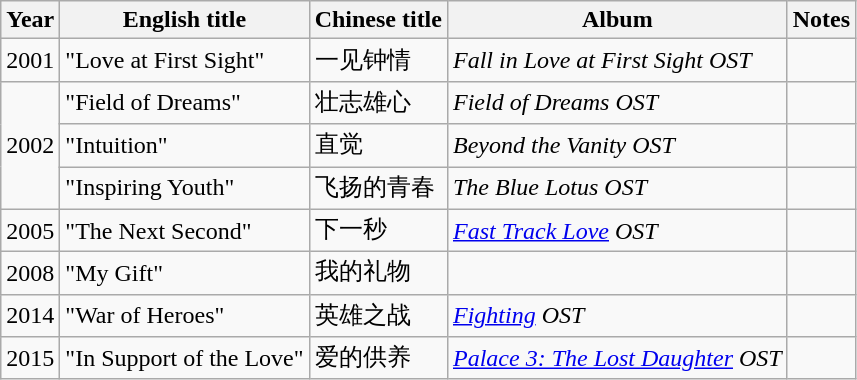<table class="wikitable">
<tr>
<th>Year</th>
<th>English title</th>
<th>Chinese title</th>
<th>Album</th>
<th>Notes</th>
</tr>
<tr>
<td>2001</td>
<td>"Love at First Sight"</td>
<td>一见钟情</td>
<td><em>Fall in Love at First Sight OST</em></td>
<td></td>
</tr>
<tr>
<td rowspan=3>2002</td>
<td>"Field of Dreams"</td>
<td>壮志雄心</td>
<td><em>Field of Dreams OST</em></td>
<td></td>
</tr>
<tr>
<td>"Intuition"</td>
<td>直觉</td>
<td><em>Beyond the Vanity OST</em></td>
<td></td>
</tr>
<tr>
<td>"Inspiring Youth"</td>
<td>飞扬的青春</td>
<td><em>The Blue Lotus OST</em></td>
<td></td>
</tr>
<tr>
<td>2005</td>
<td>"The Next Second"</td>
<td>下一秒</td>
<td><em><a href='#'>Fast Track Love</a> OST</em></td>
<td></td>
</tr>
<tr>
<td>2008</td>
<td>"My Gift"</td>
<td>我的礼物</td>
<td></td>
<td></td>
</tr>
<tr>
<td>2014</td>
<td>"War of Heroes"</td>
<td>英雄之战</td>
<td><em><a href='#'>Fighting</a> OST</em></td>
<td></td>
</tr>
<tr>
<td>2015</td>
<td>"In Support of the Love"</td>
<td>爱的供养</td>
<td><em><a href='#'>Palace 3: The Lost Daughter</a> OST</em></td>
<td></td>
</tr>
</table>
